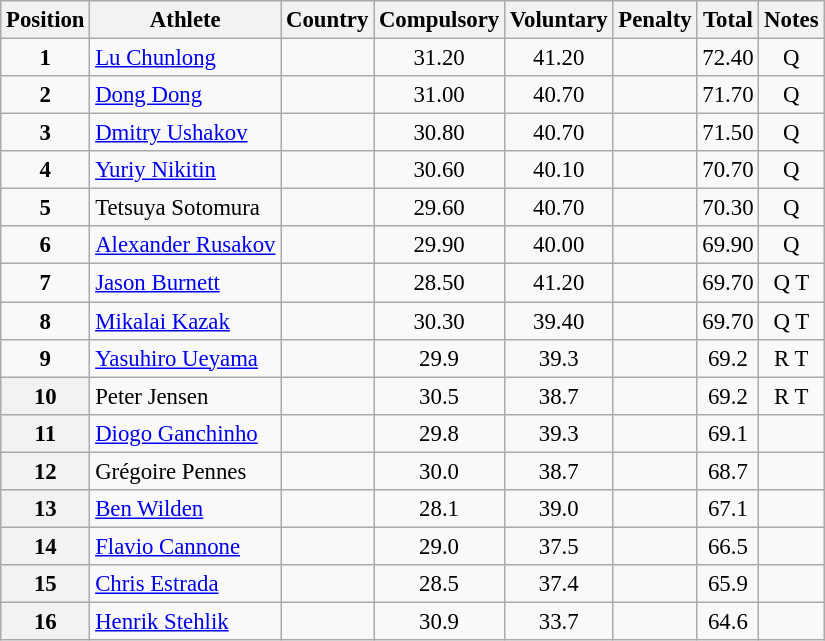<table class="wikitable sortable" style="text-align:center; font-size:95%">
<tr>
<th>Position</th>
<th>Athlete</th>
<th>Country</th>
<th>Compulsory</th>
<th>Voluntary</th>
<th>Penalty</th>
<th>Total</th>
<th>Notes</th>
</tr>
<tr>
<td><strong>1</strong></td>
<td align=left><a href='#'>Lu Chunlong</a></td>
<td></td>
<td>31.20</td>
<td>41.20</td>
<td></td>
<td>72.40</td>
<td>Q</td>
</tr>
<tr>
<td><strong>2</strong></td>
<td align=left><a href='#'>Dong Dong</a></td>
<td></td>
<td>31.00</td>
<td>40.70</td>
<td></td>
<td>71.70</td>
<td>Q</td>
</tr>
<tr>
<td><strong>3</strong></td>
<td align=left><a href='#'>Dmitry Ushakov</a></td>
<td></td>
<td>30.80</td>
<td>40.70</td>
<td></td>
<td>71.50</td>
<td>Q</td>
</tr>
<tr>
<td><strong>4</strong></td>
<td align=left><a href='#'>Yuriy Nikitin</a></td>
<td></td>
<td>30.60</td>
<td>40.10</td>
<td></td>
<td>70.70</td>
<td>Q</td>
</tr>
<tr>
<td><strong>5</strong></td>
<td align=left>Tetsuya Sotomura</td>
<td></td>
<td>29.60</td>
<td>40.70</td>
<td></td>
<td>70.30</td>
<td>Q</td>
</tr>
<tr>
<td><strong>6</strong></td>
<td align=left><a href='#'>Alexander Rusakov</a></td>
<td></td>
<td>29.90</td>
<td>40.00</td>
<td></td>
<td>69.90</td>
<td>Q</td>
</tr>
<tr>
<td><strong>7</strong></td>
<td align=left><a href='#'>Jason Burnett</a></td>
<td></td>
<td>28.50</td>
<td>41.20</td>
<td></td>
<td>69.70</td>
<td>Q T</td>
</tr>
<tr>
<td><strong>8</strong></td>
<td align=left><a href='#'>Mikalai Kazak</a></td>
<td></td>
<td>30.30</td>
<td>39.40</td>
<td></td>
<td>69.70</td>
<td>Q T</td>
</tr>
<tr>
<td><strong>9</strong></td>
<td align=left><a href='#'>Yasuhiro Ueyama</a></td>
<td></td>
<td>29.9</td>
<td>39.3</td>
<td></td>
<td>69.2</td>
<td>R T</td>
</tr>
<tr>
<th><strong>10</strong></th>
<td align=left>Peter Jensen</td>
<td></td>
<td>30.5</td>
<td>38.7</td>
<td></td>
<td>69.2</td>
<td>R T</td>
</tr>
<tr>
<th><strong>11</strong></th>
<td align=left><a href='#'>Diogo Ganchinho</a></td>
<td></td>
<td>29.8</td>
<td>39.3</td>
<td></td>
<td>69.1</td>
<td></td>
</tr>
<tr>
<th><strong>12</strong></th>
<td align=left>Grégoire Pennes</td>
<td></td>
<td>30.0</td>
<td>38.7</td>
<td></td>
<td>68.7</td>
<td></td>
</tr>
<tr>
<th><strong>13</strong></th>
<td align=left><a href='#'>Ben Wilden</a></td>
<td></td>
<td>28.1</td>
<td>39.0</td>
<td></td>
<td>67.1</td>
<td></td>
</tr>
<tr>
<th><strong>14</strong></th>
<td align=left><a href='#'>Flavio Cannone</a></td>
<td></td>
<td>29.0</td>
<td>37.5</td>
<td></td>
<td>66.5</td>
<td></td>
</tr>
<tr>
<th><strong>15</strong></th>
<td align=left><a href='#'>Chris Estrada</a></td>
<td></td>
<td>28.5</td>
<td>37.4</td>
<td></td>
<td>65.9</td>
<td></td>
</tr>
<tr>
<th><strong>16</strong></th>
<td align=left><a href='#'>Henrik Stehlik</a></td>
<td></td>
<td>30.9</td>
<td>33.7</td>
<td></td>
<td>64.6</td>
<td></td>
</tr>
</table>
